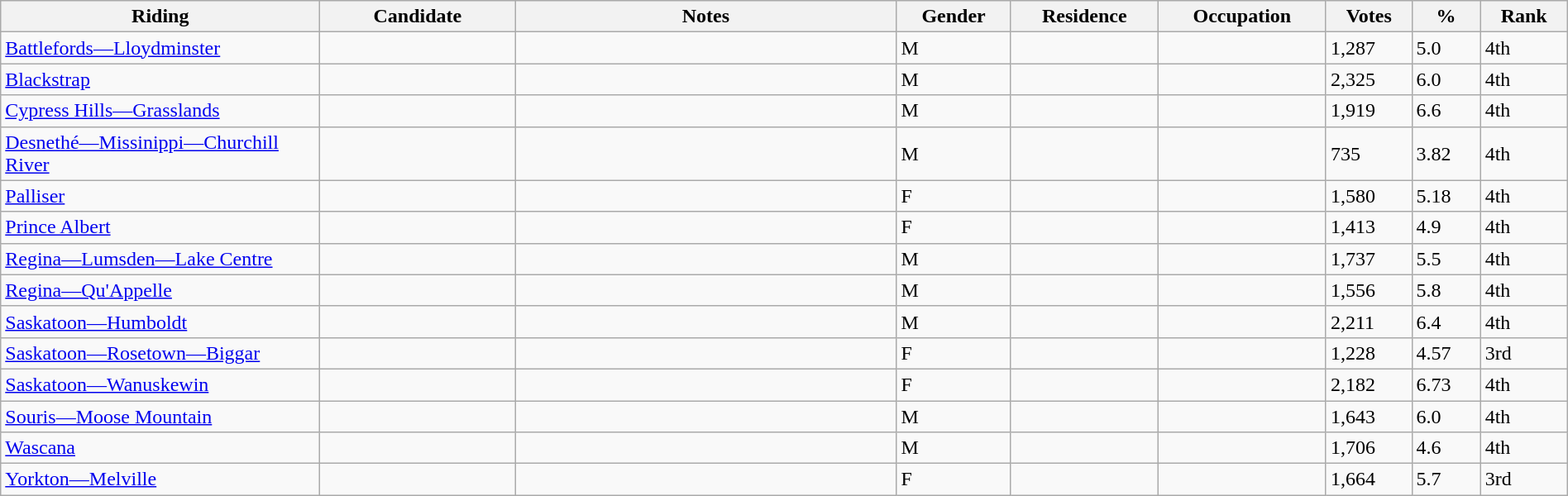<table class="wikitable sortable"  width="100%">
<tr>
<th width="250">Riding<br></th>
<th width="150">Candidate</th>
<th width="300">Notes</th>
<th>Gender</th>
<th>Residence</th>
<th>Occupation</th>
<th>Votes</th>
<th>%</th>
<th>Rank</th>
</tr>
<tr>
<td><a href='#'>Battlefords—Lloydminster</a></td>
<td></td>
<td></td>
<td>M</td>
<td></td>
<td></td>
<td>1,287</td>
<td>5.0</td>
<td>4th</td>
</tr>
<tr>
<td><a href='#'>Blackstrap</a></td>
<td></td>
<td></td>
<td>M</td>
<td></td>
<td></td>
<td>2,325</td>
<td>6.0</td>
<td>4th</td>
</tr>
<tr>
<td><a href='#'>Cypress Hills—Grasslands</a></td>
<td></td>
<td></td>
<td>M</td>
<td></td>
<td></td>
<td>1,919</td>
<td>6.6</td>
<td>4th</td>
</tr>
<tr>
<td><a href='#'>Desnethé—Missinippi—Churchill River</a></td>
<td></td>
<td></td>
<td>M</td>
<td></td>
<td></td>
<td>735</td>
<td>3.82</td>
<td>4th</td>
</tr>
<tr>
<td><a href='#'>Palliser</a></td>
<td></td>
<td></td>
<td>F</td>
<td></td>
<td></td>
<td>1,580</td>
<td>5.18</td>
<td>4th</td>
</tr>
<tr>
<td><a href='#'>Prince Albert</a></td>
<td></td>
<td></td>
<td>F</td>
<td></td>
<td></td>
<td>1,413</td>
<td>4.9</td>
<td>4th</td>
</tr>
<tr>
<td><a href='#'>Regina—Lumsden—Lake Centre</a></td>
<td></td>
<td></td>
<td>M</td>
<td></td>
<td></td>
<td>1,737</td>
<td>5.5</td>
<td>4th</td>
</tr>
<tr>
<td><a href='#'>Regina—Qu'Appelle</a></td>
<td></td>
<td></td>
<td>M</td>
<td></td>
<td></td>
<td>1,556</td>
<td>5.8</td>
<td>4th</td>
</tr>
<tr>
<td><a href='#'>Saskatoon—Humboldt</a></td>
<td></td>
<td></td>
<td>M</td>
<td></td>
<td></td>
<td>2,211</td>
<td>6.4</td>
<td>4th</td>
</tr>
<tr>
<td><a href='#'>Saskatoon—Rosetown—Biggar</a></td>
<td></td>
<td></td>
<td>F</td>
<td></td>
<td></td>
<td>1,228</td>
<td>4.57</td>
<td>3rd</td>
</tr>
<tr>
<td><a href='#'>Saskatoon—Wanuskewin</a></td>
<td></td>
<td></td>
<td>F</td>
<td></td>
<td></td>
<td>2,182</td>
<td>6.73</td>
<td>4th</td>
</tr>
<tr>
<td><a href='#'>Souris—Moose Mountain</a></td>
<td></td>
<td></td>
<td>M</td>
<td></td>
<td></td>
<td>1,643</td>
<td>6.0</td>
<td>4th</td>
</tr>
<tr>
<td><a href='#'>Wascana</a></td>
<td></td>
<td></td>
<td>M</td>
<td></td>
<td></td>
<td>1,706</td>
<td>4.6</td>
<td>4th</td>
</tr>
<tr>
<td><a href='#'>Yorkton—Melville</a></td>
<td></td>
<td></td>
<td>F</td>
<td></td>
<td></td>
<td>1,664</td>
<td>5.7</td>
<td>3rd</td>
</tr>
</table>
